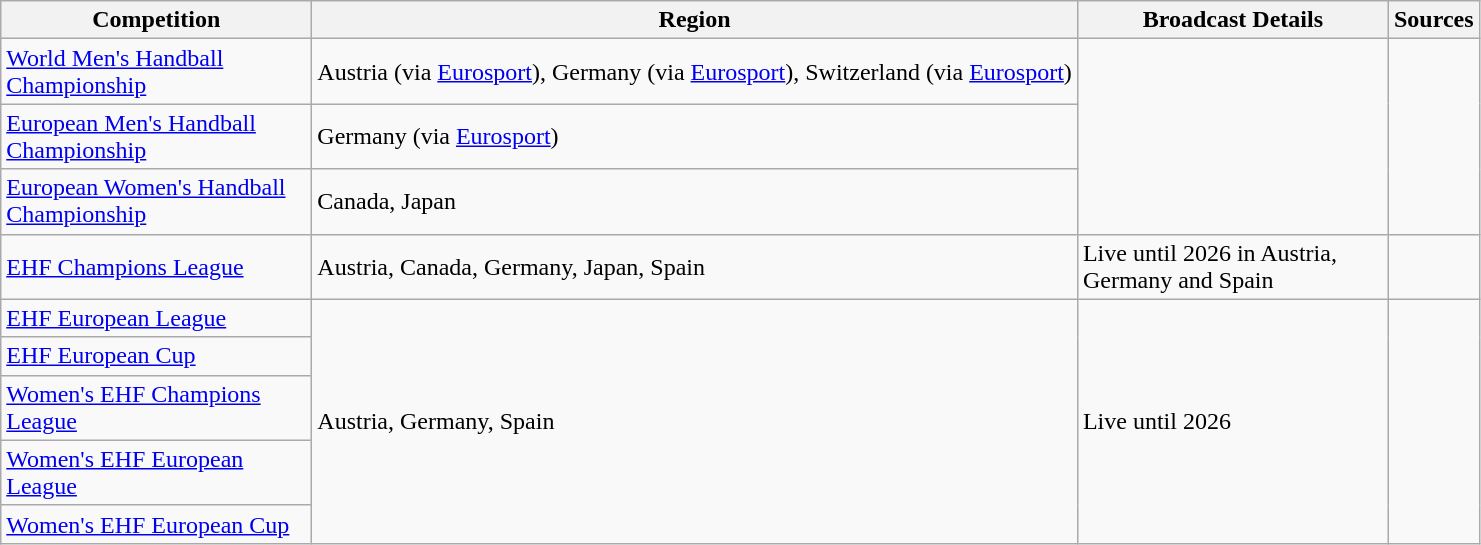<table class="wikitable">
<tr>
<th width="200">Competition</th>
<th>Region</th>
<th width="200">Broadcast Details</th>
<th>Sources</th>
</tr>
<tr>
<td><a href='#'>World Men's Handball Championship</a></td>
<td>Austria (via <a href='#'>Eurosport</a>), Germany (via <a href='#'>Eurosport</a>), Switzerland (via <a href='#'>Eurosport</a>)</td>
<td rowspan="3"></td>
<td rowspan="3"></td>
</tr>
<tr>
<td><a href='#'>European Men's Handball Championship</a></td>
<td>Germany (via <a href='#'>Eurosport</a>)</td>
</tr>
<tr>
<td><a href='#'>European Women's Handball Championship</a></td>
<td>Canada, Japan</td>
</tr>
<tr>
<td><a href='#'>EHF Champions League</a></td>
<td>Austria, Canada, Germany, Japan, Spain</td>
<td>Live until 2026 in Austria, Germany and Spain</td>
<td></td>
</tr>
<tr>
<td><a href='#'>EHF European League</a></td>
<td rowspan="5">Austria, Germany, Spain</td>
<td rowspan="5">Live until 2026</td>
<td rowspan="5"></td>
</tr>
<tr>
<td><a href='#'>EHF European Cup</a></td>
</tr>
<tr>
<td><a href='#'>Women's EHF Champions League</a></td>
</tr>
<tr>
<td><a href='#'>Women's EHF European League</a></td>
</tr>
<tr>
<td><a href='#'>Women's EHF European Cup</a></td>
</tr>
</table>
